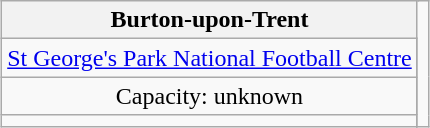<table class="wikitable" style="text-align:center; margin:1em auto">
<tr>
<th colspan="2">Burton-upon-Trent</th>
<td rowspan=4></td>
</tr>
<tr>
<td><a href='#'>St George's Park National Football Centre</a></td>
</tr>
<tr>
<td>Capacity: unknown</td>
</tr>
<tr>
<td></td>
</tr>
</table>
